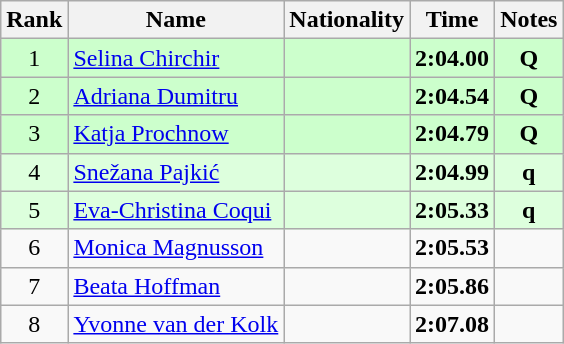<table class="wikitable sortable" style="text-align:center">
<tr>
<th>Rank</th>
<th>Name</th>
<th>Nationality</th>
<th>Time</th>
<th>Notes</th>
</tr>
<tr bgcolor=ccffcc>
<td>1</td>
<td align=left><a href='#'>Selina Chirchir</a></td>
<td align=left></td>
<td><strong>2:04.00</strong></td>
<td><strong>Q</strong></td>
</tr>
<tr bgcolor=ccffcc>
<td>2</td>
<td align=left><a href='#'>Adriana Dumitru</a></td>
<td align=left></td>
<td><strong>2:04.54</strong></td>
<td><strong>Q</strong></td>
</tr>
<tr bgcolor=ccffcc>
<td>3</td>
<td align=left><a href='#'>Katja Prochnow</a></td>
<td align=left></td>
<td><strong>2:04.79</strong></td>
<td><strong>Q</strong></td>
</tr>
<tr bgcolor=ddffdd>
<td>4</td>
<td align=left><a href='#'>Snežana Pajkić</a></td>
<td align=left></td>
<td><strong>2:04.99</strong></td>
<td><strong>q</strong></td>
</tr>
<tr bgcolor=ddffdd>
<td>5</td>
<td align=left><a href='#'>Eva-Christina Coqui</a></td>
<td align=left></td>
<td><strong>2:05.33</strong></td>
<td><strong>q</strong></td>
</tr>
<tr>
<td>6</td>
<td align=left><a href='#'>Monica Magnusson</a></td>
<td align=left></td>
<td><strong>2:05.53</strong></td>
<td></td>
</tr>
<tr>
<td>7</td>
<td align=left><a href='#'>Beata Hoffman</a></td>
<td align=left></td>
<td><strong>2:05.86</strong></td>
<td></td>
</tr>
<tr>
<td>8</td>
<td align=left><a href='#'>Yvonne van der Kolk</a></td>
<td align=left></td>
<td><strong>2:07.08</strong></td>
<td></td>
</tr>
</table>
